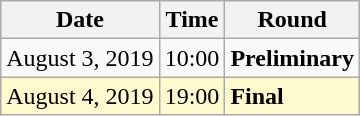<table class="wikitable">
<tr>
<th>Date</th>
<th>Time</th>
<th>Round</th>
</tr>
<tr>
<td>August 3, 2019</td>
<td>10:00</td>
<td><strong>Preliminary</strong></td>
</tr>
<tr style=background:lemonchiffon>
<td>August 4, 2019</td>
<td>19:00</td>
<td><strong>Final</strong></td>
</tr>
</table>
